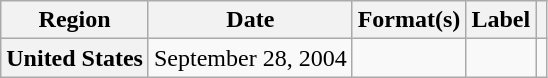<table class="wikitable plainrowheaders">
<tr>
<th scope="col">Region</th>
<th scope="col">Date</th>
<th scope="col">Format(s)</th>
<th scope="col">Label</th>
<th scope="col"></th>
</tr>
<tr>
<th scope="row">United States</th>
<td>September 28, 2004</td>
<td></td>
<td></td>
<td align="center"></td>
</tr>
</table>
